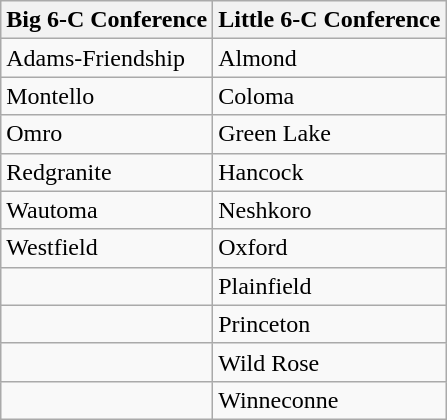<table class="wikitable">
<tr>
<th>Big 6-C Conference</th>
<th>Little 6-C Conference</th>
</tr>
<tr>
<td>Adams-Friendship</td>
<td>Almond</td>
</tr>
<tr>
<td>Montello</td>
<td>Coloma</td>
</tr>
<tr>
<td>Omro</td>
<td>Green Lake</td>
</tr>
<tr>
<td>Redgranite</td>
<td>Hancock</td>
</tr>
<tr>
<td>Wautoma</td>
<td>Neshkoro</td>
</tr>
<tr>
<td>Westfield</td>
<td>Oxford</td>
</tr>
<tr>
<td></td>
<td>Plainfield</td>
</tr>
<tr>
<td></td>
<td>Princeton</td>
</tr>
<tr>
<td></td>
<td>Wild Rose</td>
</tr>
<tr>
<td></td>
<td>Winneconne</td>
</tr>
</table>
